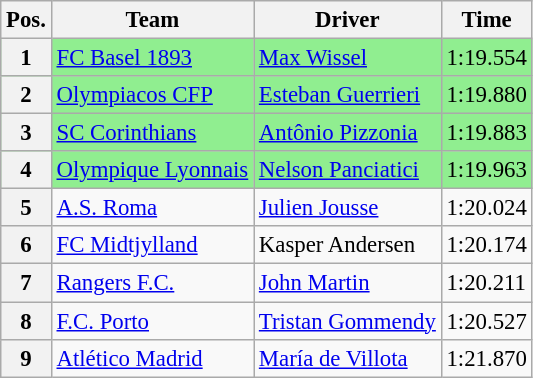<table class=wikitable style="font-size:95%">
<tr>
<th>Pos.</th>
<th>Team</th>
<th>Driver</th>
<th>Time</th>
</tr>
<tr style="background:lightgreen;">
<th>1</th>
<td> <a href='#'>FC Basel 1893</a></td>
<td> <a href='#'>Max Wissel</a></td>
<td>1:19.554</td>
</tr>
<tr style="background:lightgreen;">
<th>2</th>
<td> <a href='#'>Olympiacos CFP</a></td>
<td> <a href='#'>Esteban Guerrieri</a></td>
<td>1:19.880</td>
</tr>
<tr style="background:lightgreen;">
<th>3</th>
<td> <a href='#'>SC Corinthians</a></td>
<td> <a href='#'>Antônio Pizzonia</a></td>
<td>1:19.883</td>
</tr>
<tr style="background:lightgreen;">
<th>4</th>
<td> <a href='#'>Olympique Lyonnais</a></td>
<td> <a href='#'>Nelson Panciatici</a></td>
<td>1:19.963</td>
</tr>
<tr>
<th>5</th>
<td> <a href='#'>A.S. Roma</a></td>
<td> <a href='#'>Julien Jousse</a></td>
<td>1:20.024</td>
</tr>
<tr>
<th>6</th>
<td> <a href='#'>FC Midtjylland</a></td>
<td> Kasper Andersen</td>
<td>1:20.174</td>
</tr>
<tr>
<th>7</th>
<td> <a href='#'>Rangers F.C.</a></td>
<td> <a href='#'>John Martin</a></td>
<td>1:20.211</td>
</tr>
<tr>
<th>8</th>
<td> <a href='#'>F.C. Porto</a></td>
<td> <a href='#'>Tristan Gommendy</a></td>
<td>1:20.527</td>
</tr>
<tr>
<th>9</th>
<td> <a href='#'>Atlético Madrid</a></td>
<td> <a href='#'>María de Villota</a></td>
<td>1:21.870</td>
</tr>
</table>
